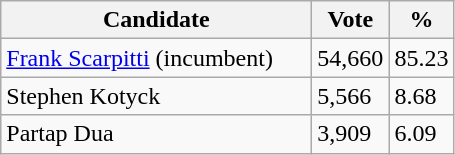<table class="wikitable">
<tr>
<th bgcolor="#DDDDFF" width="200px">Candidate</th>
<th bgcolor="#DDDDFF">Vote</th>
<th bgcolor="#DDDDFF">%</th>
</tr>
<tr>
<td><a href='#'>Frank Scarpitti</a> (incumbent)</td>
<td>54,660</td>
<td>85.23</td>
</tr>
<tr>
<td>Stephen Kotyck</td>
<td>5,566</td>
<td>8.68</td>
</tr>
<tr>
<td>Partap Dua</td>
<td>3,909</td>
<td>6.09</td>
</tr>
</table>
